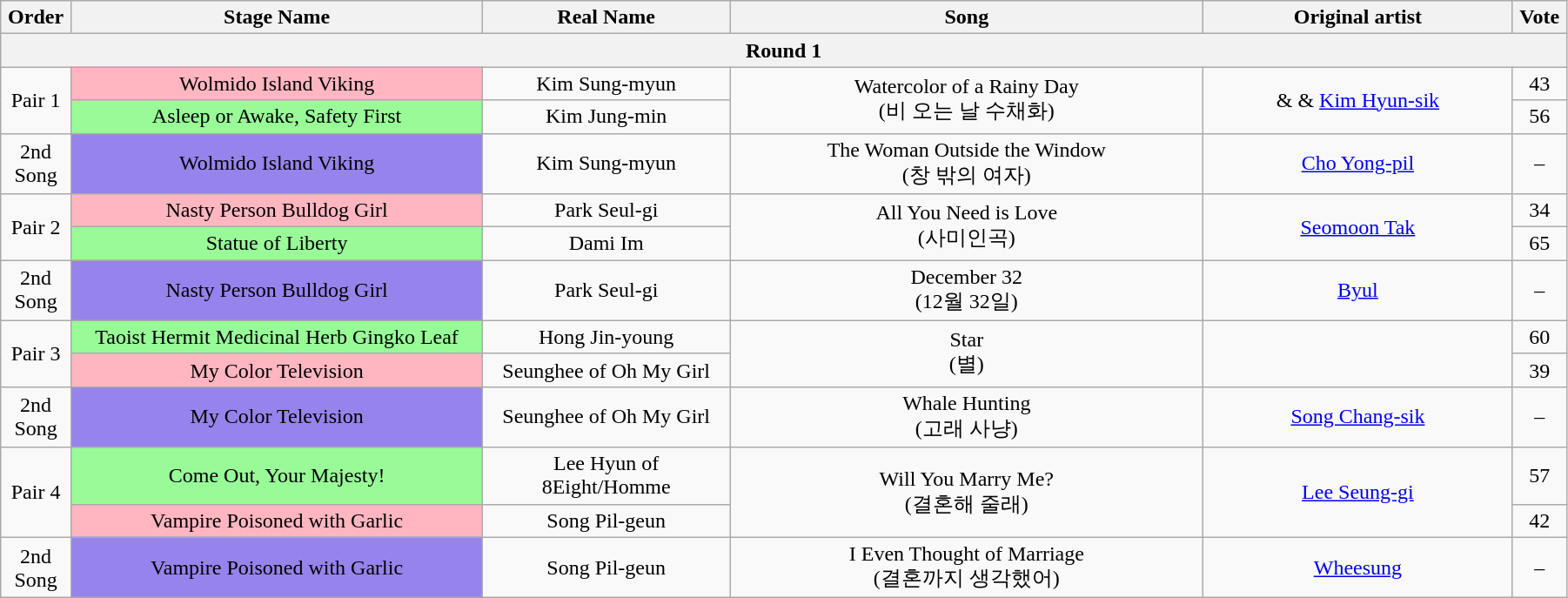<table class="wikitable" style="text-align:center; width:95%;">
<tr>
<th style="width:1%;">Order</th>
<th style="width:20%;">Stage Name</th>
<th style="width:12%;">Real Name</th>
<th style="width:23%;">Song</th>
<th style="width:15%;">Original artist</th>
<th style="width:1%;">Vote</th>
</tr>
<tr>
<th colspan=6>Round 1</th>
</tr>
<tr>
<td rowspan=2>Pair 1</td>
<td bgcolor="lightpink">Wolmido Island Viking</td>
<td>Kim Sung-myun</td>
<td rowspan=2>Watercolor of a Rainy Day<br>(비 오는 날 수채화)</td>
<td rowspan=2> &  & <a href='#'>Kim Hyun-sik</a></td>
<td>43</td>
</tr>
<tr>
<td bgcolor="palegreen">Asleep or Awake, Safety First</td>
<td>Kim Jung-min</td>
<td>56</td>
</tr>
<tr>
<td>2nd Song</td>
<td bgcolor="#9683EC">Wolmido Island Viking</td>
<td>Kim Sung-myun</td>
<td>The Woman Outside the Window<br>(창 밖의 여자)</td>
<td><a href='#'>Cho Yong-pil</a></td>
<td>–</td>
</tr>
<tr>
<td rowspan=2>Pair 2</td>
<td bgcolor="lightpink">Nasty Person Bulldog Girl</td>
<td>Park Seul-gi</td>
<td rowspan=2>All You Need is Love<br>(사미인곡)</td>
<td rowspan=2><a href='#'>Seomoon Tak</a></td>
<td>34</td>
</tr>
<tr>
<td bgcolor="palegreen">Statue of Liberty</td>
<td>Dami Im</td>
<td>65</td>
</tr>
<tr>
<td>2nd Song</td>
<td bgcolor="#9683EC">Nasty Person Bulldog Girl</td>
<td>Park Seul-gi</td>
<td>December 32<br>(12월 32일)</td>
<td><a href='#'>Byul</a></td>
<td>–</td>
</tr>
<tr>
<td rowspan=2>Pair 3</td>
<td bgcolor="palegreen">Taoist Hermit Medicinal Herb Gingko Leaf</td>
<td>Hong Jin-young</td>
<td rowspan=2>Star<br>(별)</td>
<td rowspan=2></td>
<td>60</td>
</tr>
<tr>
<td bgcolor="lightpink">My Color Television</td>
<td>Seunghee of Oh My Girl</td>
<td>39</td>
</tr>
<tr>
<td>2nd Song</td>
<td bgcolor="#9683EC">My Color Television</td>
<td>Seunghee of Oh My Girl</td>
<td>Whale Hunting<br>(고래 사냥)</td>
<td><a href='#'>Song Chang-sik</a></td>
<td>–</td>
</tr>
<tr>
<td rowspan=2>Pair 4</td>
<td bgcolor="palegreen">Come Out, Your Majesty!</td>
<td>Lee Hyun of 8Eight/Homme</td>
<td rowspan=2>Will You Marry Me?<br>(결혼해 줄래)</td>
<td rowspan=2><a href='#'>Lee Seung-gi</a></td>
<td>57</td>
</tr>
<tr>
<td bgcolor="lightpink">Vampire Poisoned with Garlic</td>
<td>Song Pil-geun</td>
<td>42</td>
</tr>
<tr>
<td>2nd Song</td>
<td bgcolor="#9683EC">Vampire Poisoned with Garlic</td>
<td>Song Pil-geun</td>
<td>I Even Thought of Marriage<br>(결혼까지 생각했어)</td>
<td><a href='#'>Wheesung</a></td>
<td>–</td>
</tr>
</table>
